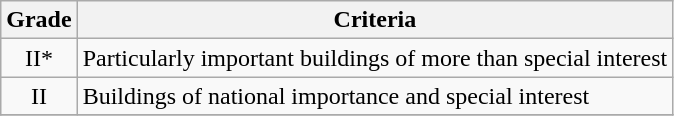<table class="wikitable" border="1">
<tr>
<th>Grade</th>
<th>Criteria</th>
</tr>
<tr>
<td align="center" >II*</td>
<td>Particularly important buildings of more than special interest</td>
</tr>
<tr>
<td align="center" >II</td>
<td>Buildings of national importance and special interest</td>
</tr>
<tr>
</tr>
</table>
